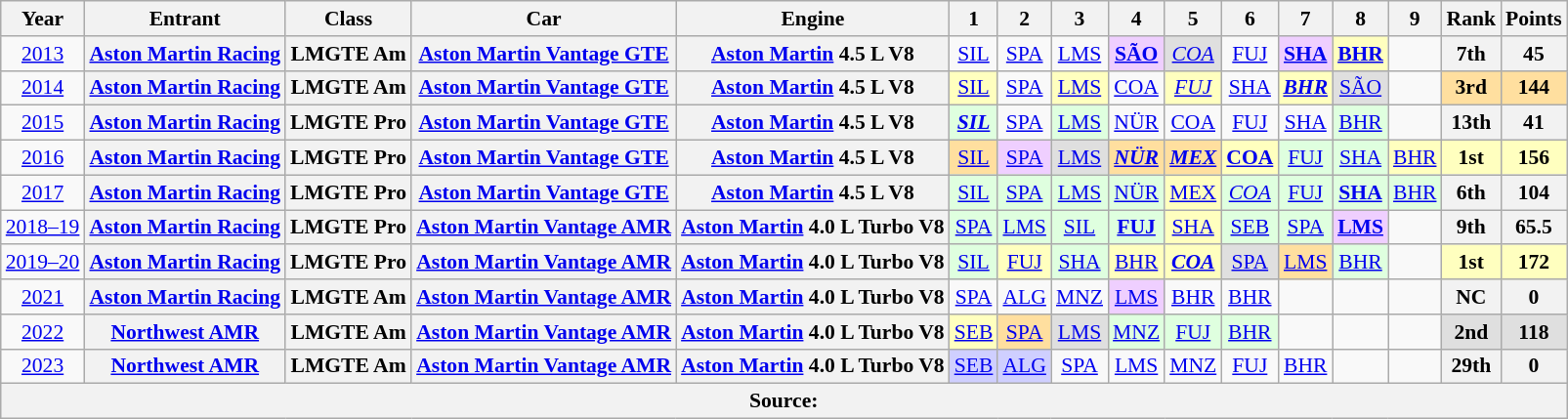<table class="wikitable" style="text-align:center; font-size:90%">
<tr>
<th>Year</th>
<th>Entrant</th>
<th>Class</th>
<th>Car</th>
<th>Engine</th>
<th>1</th>
<th>2</th>
<th>3</th>
<th>4</th>
<th>5</th>
<th>6</th>
<th>7</th>
<th>8</th>
<th>9</th>
<th>Rank</th>
<th>Points</th>
</tr>
<tr>
<td><a href='#'>2013</a></td>
<th><a href='#'>Aston Martin Racing</a></th>
<th>LMGTE Am</th>
<th><a href='#'>Aston Martin Vantage GTE</a></th>
<th><a href='#'>Aston Martin</a> 4.5 L V8</th>
<td><a href='#'>SIL</a></td>
<td><a href='#'>SPA</a></td>
<td><a href='#'>LMS</a></td>
<td style="background:#EFCFFF;"><strong><a href='#'>SÃO</a></strong><br></td>
<td style="background:#DFDFDF;"><em><a href='#'>COA</a></em><br></td>
<td><a href='#'>FUJ</a></td>
<td style="background:#EFCFFF;"><strong><a href='#'>SHA</a></strong><br></td>
<td style="background:#FFFFBF;"><strong><a href='#'>BHR</a></strong><br></td>
<td></td>
<th>7th</th>
<th>45</th>
</tr>
<tr>
<td><a href='#'>2014</a></td>
<th><a href='#'>Aston Martin Racing</a></th>
<th>LMGTE Am</th>
<th><a href='#'>Aston Martin Vantage GTE</a></th>
<th><a href='#'>Aston Martin</a> 4.5 L V8</th>
<td style="background:#FFFFBF;"><a href='#'>SIL</a><br></td>
<td><a href='#'>SPA</a></td>
<td style="background:#FFFFBF;"><a href='#'>LMS</a><br></td>
<td><a href='#'>COA</a></td>
<td style="background:#FFFFBF;"><em><a href='#'>FUJ</a></em><br></td>
<td><a href='#'>SHA</a></td>
<td style="background:#FFFFBF;"><strong><em><a href='#'>BHR</a></em></strong><br></td>
<td style="background:#DFDFDF;"><a href='#'>SÃO</a><br></td>
<td></td>
<th style="background:#FFDF9F;">3rd</th>
<th style="background:#FFDF9F;">144</th>
</tr>
<tr>
<td><a href='#'>2015</a></td>
<th><a href='#'>Aston Martin Racing</a></th>
<th>LMGTE Pro</th>
<th><a href='#'>Aston Martin Vantage GTE</a></th>
<th><a href='#'>Aston Martin</a> 4.5 L V8</th>
<td style="background:#DFFFDF;"><strong><em><a href='#'>SIL</a></em></strong><br></td>
<td><a href='#'>SPA</a></td>
<td style="background:#DFFFDF;"><a href='#'>LMS</a><br></td>
<td><a href='#'>NÜR</a></td>
<td><a href='#'>COA</a></td>
<td><a href='#'>FUJ</a></td>
<td><a href='#'>SHA</a></td>
<td style="background:#DFFFDF;"><a href='#'>BHR</a><br></td>
<td></td>
<th>13th</th>
<th>41</th>
</tr>
<tr>
<td><a href='#'>2016</a></td>
<th><a href='#'>Aston Martin Racing</a></th>
<th>LMGTE Pro</th>
<th><a href='#'>Aston Martin Vantage GTE</a></th>
<th><a href='#'>Aston Martin</a> 4.5 L V8</th>
<td style="background:#FFDF9F;"><a href='#'>SIL</a><br></td>
<td style="background:#EFCFFF;"><a href='#'>SPA</a><br></td>
<td style="background:#DFDFDF;"><a href='#'>LMS</a><br></td>
<td style="background:#FFDF9F;"><strong><em><a href='#'>NÜR</a></em></strong><br></td>
<td style="background:#FFDF9F;"><strong><em><a href='#'>MEX</a></em></strong><br></td>
<td style="background:#FFFFBF;"><strong><a href='#'>COA</a></strong><br></td>
<td style="background:#DFFFDF;"><a href='#'>FUJ</a><br></td>
<td style="background:#DFFFDF;"><a href='#'>SHA</a><br></td>
<td style="background:#FFFFBF;"><a href='#'>BHR</a><br></td>
<th style="background:#FFFFBF;">1st</th>
<th style="background:#FFFFBF;">156</th>
</tr>
<tr>
<td><a href='#'>2017</a></td>
<th><a href='#'>Aston Martin Racing</a></th>
<th>LMGTE Pro</th>
<th><a href='#'>Aston Martin Vantage GTE</a></th>
<th><a href='#'>Aston Martin</a> 4.5 L V8</th>
<td style="background:#DFFFDF;"><a href='#'>SIL</a><br></td>
<td style="background:#DFFFDF;"><a href='#'>SPA</a><br></td>
<td style="background:#DFFFDF;"><a href='#'>LMS</a><br></td>
<td style="background:#DFFFDF;"><a href='#'>NÜR</a><br></td>
<td style="background:#FFFFBF;"><a href='#'>MEX</a><br></td>
<td style="background:#DFFFDF;"><em><a href='#'>COA</a></em><br></td>
<td style="background:#DFFFDF;"><a href='#'>FUJ</a><br></td>
<td style="background:#DFFFDF;"><strong><a href='#'>SHA</a></strong><br></td>
<td style="background:#DFFFDF;"><a href='#'>BHR</a><br></td>
<th>6th</th>
<th>104</th>
</tr>
<tr>
<td><a href='#'>2018–19</a></td>
<th><a href='#'>Aston Martin Racing</a></th>
<th>LMGTE Pro</th>
<th><a href='#'>Aston Martin Vantage AMR</a></th>
<th><a href='#'>Aston Martin</a> 4.0 L Turbo V8</th>
<td style="background:#DFFFDF;"><a href='#'>SPA</a><br></td>
<td style="background:#DFFFDF;"><a href='#'>LMS</a><br></td>
<td style="background:#DFFFDF;"><a href='#'>SIL</a><br></td>
<td style="background:#DFFFDF;"><strong><a href='#'>FUJ</a></strong><br></td>
<td style="background:#FFFFBF;"><a href='#'>SHA</a><br></td>
<td style="background:#DFFFDF;"><a href='#'>SEB</a><br></td>
<td style="background:#DFFFDF;"><a href='#'>SPA</a><br></td>
<td style="background:#EFCFFF;"><strong><a href='#'>LMS</a></strong><br></td>
<td></td>
<th>9th</th>
<th>65.5</th>
</tr>
<tr>
<td><a href='#'>2019–20</a></td>
<th><a href='#'>Aston Martin Racing</a></th>
<th>LMGTE Pro</th>
<th><a href='#'>Aston Martin Vantage AMR</a></th>
<th><a href='#'>Aston Martin</a> 4.0 L Turbo V8</th>
<td style="background:#DFFFDF;"><a href='#'>SIL</a><br></td>
<td style="background:#FFFFBF;"><a href='#'>FUJ</a><br></td>
<td style="background:#DFFFDF;"><a href='#'>SHA</a><br></td>
<td style="background:#FFFFBF;"><a href='#'>BHR</a><br></td>
<td style="background:#FFFFBF;"><strong><em><a href='#'>COA</a></em></strong><br></td>
<td style="background:#DFDFDF;"><a href='#'>SPA</a><br></td>
<td style="background:#FFDF9F;"><a href='#'>LMS</a><br></td>
<td style="background:#DFFFDF;"><a href='#'>BHR</a><br></td>
<td></td>
<th style="background:#FFFFBF;">1st</th>
<th style="background:#FFFFBF;">172</th>
</tr>
<tr>
<td><a href='#'>2021</a></td>
<th><a href='#'>Aston Martin Racing</a></th>
<th>LMGTE Am</th>
<th><a href='#'>Aston Martin Vantage AMR</a></th>
<th><a href='#'>Aston Martin</a> 4.0 L Turbo V8</th>
<td><a href='#'>SPA</a></td>
<td><a href='#'>ALG</a></td>
<td><a href='#'>MNZ</a></td>
<td style="background:#EFCFFF;"><a href='#'>LMS</a><br></td>
<td><a href='#'>BHR</a></td>
<td><a href='#'>BHR</a></td>
<td></td>
<td></td>
<td></td>
<th>NC</th>
<th>0</th>
</tr>
<tr>
<td><a href='#'>2022</a></td>
<th><a href='#'>Northwest AMR</a></th>
<th>LMGTE Am</th>
<th><a href='#'>Aston Martin Vantage AMR</a></th>
<th><a href='#'>Aston Martin</a> 4.0 L Turbo V8</th>
<td style="background:#FFFFBF;"><a href='#'>SEB</a><br></td>
<td style="background:#FFDF9F;"><a href='#'>SPA</a><br></td>
<td style="background:#DFDFDF;"><a href='#'>LMS</a><br></td>
<td style="background:#DFFFDF;"><a href='#'>MNZ</a><br></td>
<td style="background:#DFFFDF;"><a href='#'>FUJ</a><br></td>
<td style="background:#DFFFDF;"><a href='#'>BHR</a><br></td>
<td></td>
<td></td>
<td></td>
<th style="background:#DFDFDF;">2nd</th>
<th style="background:#DFDFDF;">118</th>
</tr>
<tr>
<td><a href='#'>2023</a></td>
<th><a href='#'>Northwest AMR</a></th>
<th>LMGTE Am</th>
<th><a href='#'>Aston Martin Vantage AMR</a></th>
<th><a href='#'>Aston Martin</a> 4.0 L Turbo V8</th>
<td style="background:#CFCFFF;"><a href='#'>SEB</a><br></td>
<td style="background:#CFCFFF;"><a href='#'>ALG</a><br></td>
<td><a href='#'>SPA</a></td>
<td><a href='#'>LMS</a></td>
<td><a href='#'>MNZ</a></td>
<td><a href='#'>FUJ</a></td>
<td><a href='#'>BHR</a></td>
<td></td>
<td></td>
<th>29th</th>
<th>0</th>
</tr>
<tr>
<th colspan="16">Source:</th>
</tr>
</table>
